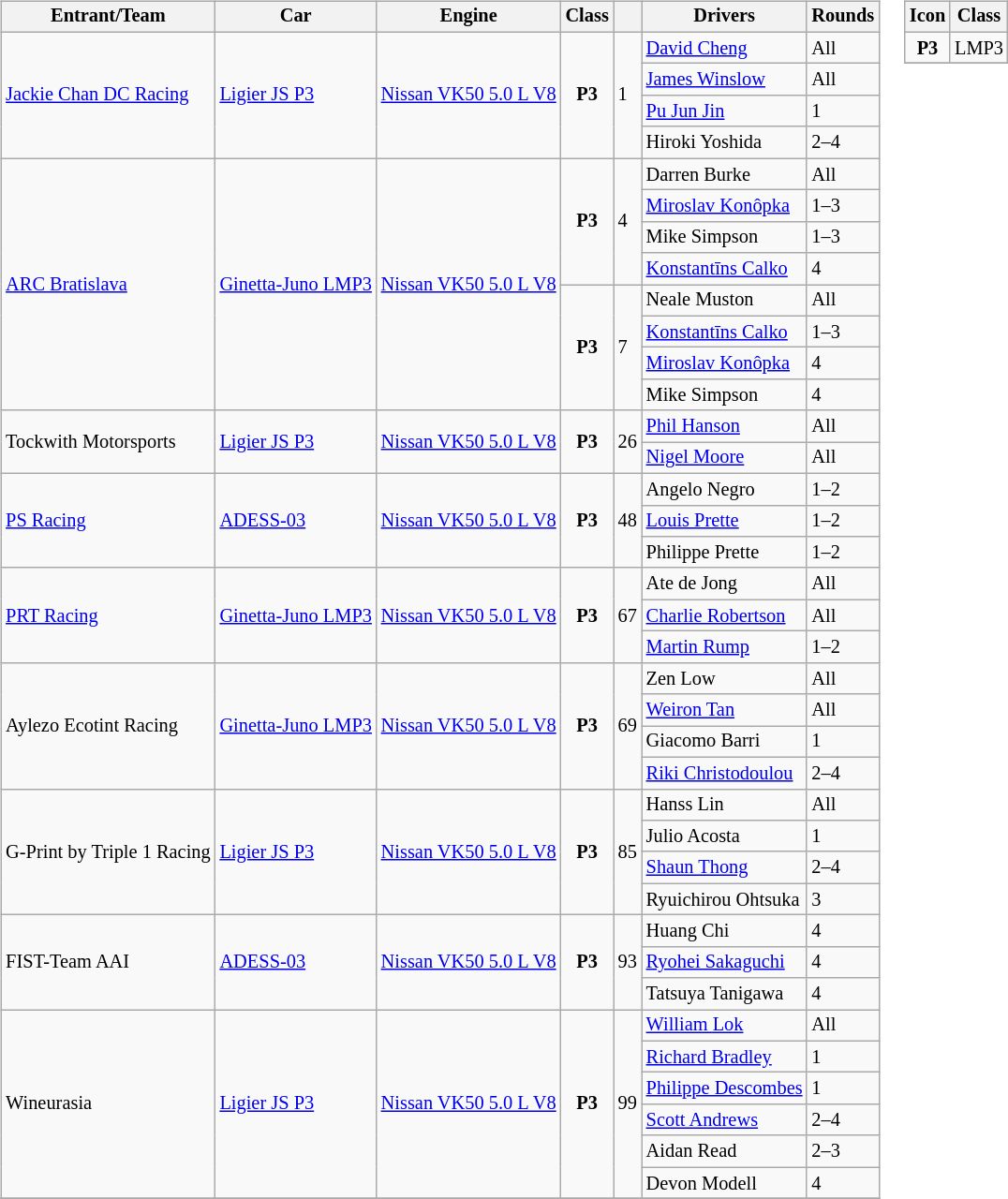<table>
<tr>
<td><br><table class="wikitable" style="font-size: 85%">
<tr>
<th>Entrant/Team</th>
<th>Car</th>
<th>Engine</th>
<th>Class</th>
<th></th>
<th>Drivers</th>
<th>Rounds</th>
</tr>
<tr>
<td rowspan=4> <a href='#'>Jackie Chan DC Racing</a></td>
<td rowspan=4><a href='#'>Ligier JS P3</a></td>
<td rowspan=4><a href='#'>Nissan VK50 5.0 L V8</a></td>
<td align=center rowspan=4><strong><span>P3</span></strong></td>
<td rowspan=4>1</td>
<td> <a href='#'>David Cheng</a></td>
<td>All</td>
</tr>
<tr>
<td> <a href='#'>James Winslow</a></td>
<td>All</td>
</tr>
<tr>
<td> <a href='#'>Pu Jun Jin</a></td>
<td>1</td>
</tr>
<tr>
<td> Hiroki Yoshida</td>
<td>2–4</td>
</tr>
<tr>
<td rowspan=8> <a href='#'>ARC Bratislava</a></td>
<td rowspan=8><a href='#'>Ginetta-Juno LMP3</a></td>
<td rowspan=8><a href='#'>Nissan VK50 5.0 L V8</a></td>
<td align=center rowspan=4><strong><span>P3</span></strong></td>
<td rowspan=4>4</td>
<td> Darren Burke</td>
<td>All</td>
</tr>
<tr>
<td> <a href='#'>Miroslav Konôpka</a></td>
<td>1–3</td>
</tr>
<tr>
<td> Mike Simpson</td>
<td>1–3</td>
</tr>
<tr>
<td> <a href='#'>Konstantīns Calko</a></td>
<td>4</td>
</tr>
<tr>
<td align=center rowspan=4><strong><span>P3</span></strong></td>
<td rowspan=4>7</td>
<td> Neale Muston</td>
<td>All</td>
</tr>
<tr>
<td> <a href='#'>Konstantīns Calko</a></td>
<td>1–3</td>
</tr>
<tr>
<td> <a href='#'>Miroslav Konôpka</a></td>
<td>4</td>
</tr>
<tr>
<td> Mike Simpson</td>
<td>4</td>
</tr>
<tr>
<td rowspan=2> Tockwith Motorsports</td>
<td rowspan=2><a href='#'>Ligier JS P3</a></td>
<td rowspan=2><a href='#'>Nissan VK50 5.0 L V8</a></td>
<td align=center rowspan=2><strong><span>P3</span></strong></td>
<td rowspan=2>26</td>
<td> <a href='#'>Phil Hanson</a></td>
<td>All</td>
</tr>
<tr>
<td> <a href='#'>Nigel Moore</a></td>
<td>All</td>
</tr>
<tr>
<td rowspan=3> <a href='#'>PS Racing</a></td>
<td rowspan=3><a href='#'>ADESS-03</a></td>
<td rowspan=3><a href='#'>Nissan VK50 5.0 L V8</a></td>
<td align=center rowspan=3><strong><span>P3</span></strong></td>
<td rowspan=3>48</td>
<td> Angelo Negro</td>
<td>1–2</td>
</tr>
<tr>
<td> <a href='#'>Louis Prette</a></td>
<td>1–2</td>
</tr>
<tr>
<td> Philippe Prette</td>
<td>1–2</td>
</tr>
<tr>
<td rowspan=3> <a href='#'>PRT Racing</a></td>
<td rowspan=3><a href='#'>Ginetta-Juno LMP3</a></td>
<td rowspan=3><a href='#'>Nissan VK50 5.0 L V8</a></td>
<td align=center rowspan=3><strong><span>P3</span></strong></td>
<td rowspan=3>67</td>
<td> Ate de Jong</td>
<td>All</td>
</tr>
<tr>
<td> <a href='#'>Charlie Robertson</a></td>
<td>All</td>
</tr>
<tr>
<td> <a href='#'>Martin Rump</a></td>
<td>1–2</td>
</tr>
<tr>
<td rowspan=4> Aylezo Ecotint Racing</td>
<td rowspan=4><a href='#'>Ginetta-Juno LMP3</a></td>
<td rowspan=4><a href='#'>Nissan VK50 5.0 L V8</a></td>
<td align=center rowspan=4><strong><span>P3</span></strong></td>
<td rowspan=4>69</td>
<td> Zen Low</td>
<td>All</td>
</tr>
<tr>
<td> <a href='#'>Weiron Tan</a></td>
<td>All</td>
</tr>
<tr>
<td> Giacomo Barri</td>
<td>1</td>
</tr>
<tr>
<td> <a href='#'>Riki Christodoulou</a></td>
<td>2–4</td>
</tr>
<tr>
<td rowspan=4> G-Print by Triple 1 Racing</td>
<td rowspan=4><a href='#'>Ligier JS P3</a></td>
<td rowspan=4><a href='#'>Nissan VK50 5.0 L V8</a></td>
<td align=center rowspan=4><strong><span>P3</span></strong></td>
<td rowspan=4>85</td>
<td> Hanss Lin</td>
<td>All</td>
</tr>
<tr>
<td> Julio Acosta</td>
<td>1</td>
</tr>
<tr>
<td> <a href='#'>Shaun Thong</a></td>
<td>2–4</td>
</tr>
<tr>
<td> Ryuichirou Ohtsuka</td>
<td>3</td>
</tr>
<tr>
<td rowspan=3> FIST-Team AAI</td>
<td rowspan=3><a href='#'>ADESS-03</a></td>
<td rowspan=3><a href='#'>Nissan VK50 5.0 L V8</a></td>
<td align=center rowspan=3><strong><span>P3</span></strong></td>
<td rowspan=3>93</td>
<td> Huang Chi</td>
<td>4</td>
</tr>
<tr>
<td> <a href='#'>Ryohei Sakaguchi</a></td>
<td>4</td>
</tr>
<tr>
<td> Tatsuya Tanigawa</td>
<td>4</td>
</tr>
<tr>
<td rowspan=6> Wineurasia</td>
<td rowspan=6><a href='#'>Ligier JS P3</a></td>
<td rowspan=6><a href='#'>Nissan VK50 5.0 L V8</a></td>
<td align=center rowspan=6><strong><span>P3</span></strong></td>
<td rowspan=6>99</td>
<td> <a href='#'>William Lok</a></td>
<td>All</td>
</tr>
<tr>
<td> <a href='#'>Richard Bradley</a></td>
<td>1</td>
</tr>
<tr>
<td> <a href='#'>Philippe Descombes</a></td>
<td>1</td>
</tr>
<tr>
<td> <a href='#'>Scott Andrews</a></td>
<td>2–4</td>
</tr>
<tr>
<td> Aidan Read</td>
<td>2–3</td>
</tr>
<tr>
<td> Devon Modell</td>
<td>4</td>
</tr>
<tr>
</tr>
</table>
</td>
<td valign="top"><br><table class="wikitable" style="font-size: 85%;">
<tr>
<th>Icon</th>
<th>Class</th>
</tr>
<tr>
<td align=center><strong><span>P3</span></strong></td>
<td>LMP3</td>
</tr>
<tr>
</tr>
</table>
</td>
</tr>
</table>
